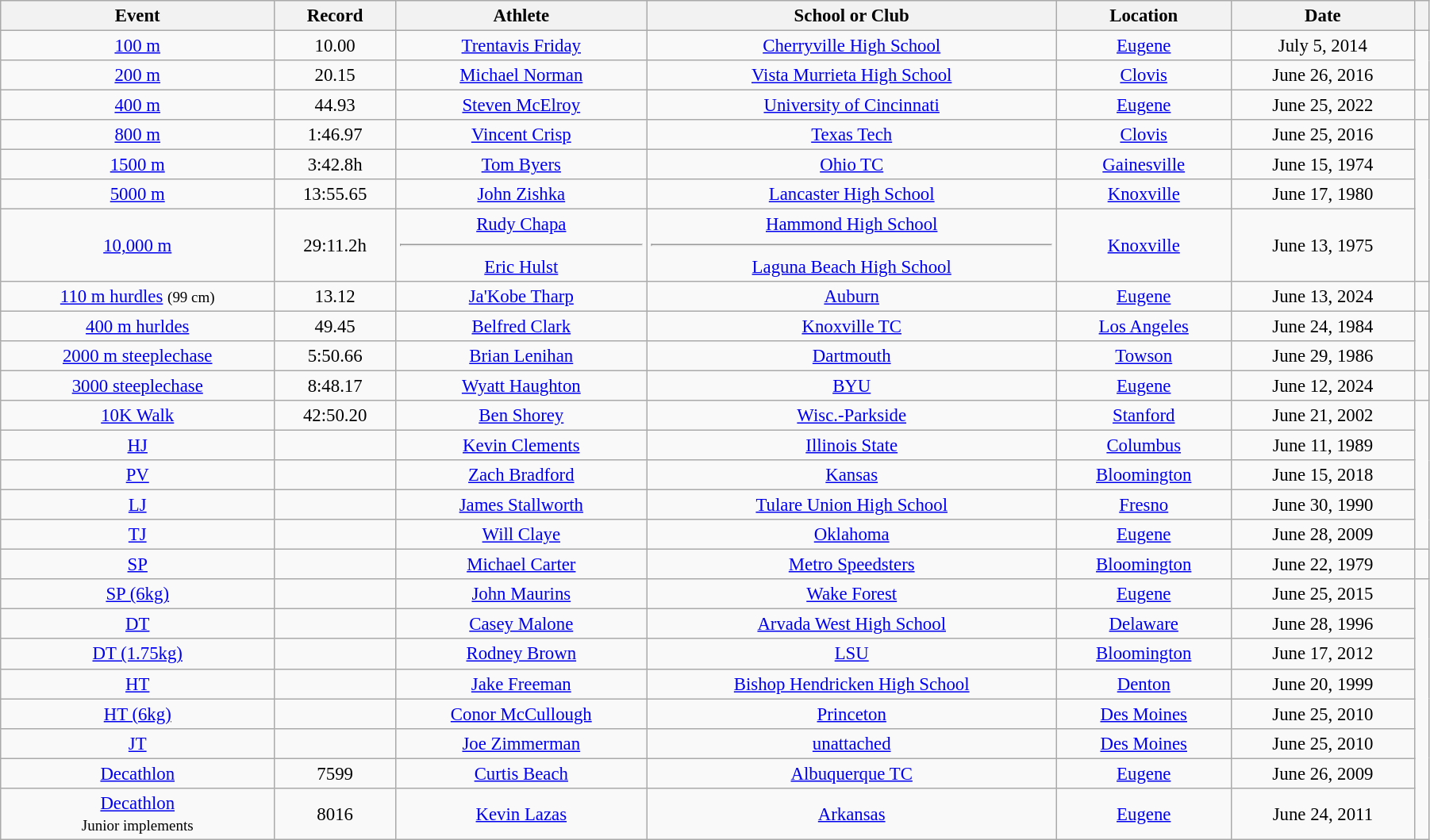<table class="wikitable"  style="text-align:center; font-size:95%; width:95%;">
<tr>
<th>Event</th>
<th>Record</th>
<th>Athlete</th>
<th>School or Club</th>
<th>Location</th>
<th>Date</th>
<th></th>
</tr>
<tr>
<td><a href='#'>100 m</a></td>
<td>10.00</td>
<td><a href='#'>Trentavis Friday</a></td>
<td><a href='#'>Cherryville High School</a></td>
<td><a href='#'>Eugene</a></td>
<td>July 5, 2014</td>
</tr>
<tr>
<td><a href='#'>200 m</a></td>
<td>20.15</td>
<td><a href='#'>Michael Norman</a></td>
<td><a href='#'>Vista Murrieta High School</a></td>
<td><a href='#'>Clovis</a></td>
<td>June 26, 2016</td>
</tr>
<tr>
<td><a href='#'>400 m</a></td>
<td>44.93</td>
<td><a href='#'>Steven McElroy</a></td>
<td><a href='#'>University of Cincinnati</a></td>
<td><a href='#'>Eugene</a></td>
<td>June 25, 2022</td>
<td></td>
</tr>
<tr>
<td><a href='#'>800 m</a></td>
<td>1:46.97</td>
<td><a href='#'>Vincent Crisp</a></td>
<td><a href='#'>Texas Tech</a></td>
<td><a href='#'>Clovis</a></td>
<td>June 25, 2016</td>
</tr>
<tr>
<td><a href='#'>1500 m</a></td>
<td>3:42.8h</td>
<td><a href='#'>Tom Byers</a></td>
<td><a href='#'>Ohio TC</a></td>
<td><a href='#'>Gainesville</a></td>
<td>June 15, 1974</td>
</tr>
<tr>
<td><a href='#'>5000 m</a></td>
<td>13:55.65</td>
<td><a href='#'>John Zishka</a></td>
<td><a href='#'>Lancaster High School</a></td>
<td><a href='#'>Knoxville</a></td>
<td>June 17, 1980</td>
</tr>
<tr>
<td><a href='#'>10,000 m</a></td>
<td>29:11.2h</td>
<td><a href='#'>Rudy Chapa</a><hr><a href='#'>Eric Hulst</a></td>
<td><a href='#'>Hammond High School</a><hr><a href='#'>Laguna Beach High School</a></td>
<td><a href='#'>Knoxville</a></td>
<td>June 13, 1975</td>
</tr>
<tr>
<td><a href='#'>110 m hurdles</a> <small>(99 cm)</small></td>
<td>13.12 </td>
<td><a href='#'>Ja'Kobe Tharp</a></td>
<td><a href='#'>Auburn</a></td>
<td><a href='#'>Eugene</a></td>
<td>June 13, 2024</td>
<td></td>
</tr>
<tr>
<td><a href='#'>400 m hurldes</a></td>
<td>49.45</td>
<td><a href='#'>Belfred Clark</a></td>
<td><a href='#'>Knoxville TC</a></td>
<td><a href='#'>Los Angeles</a></td>
<td>June 24, 1984</td>
</tr>
<tr>
<td><a href='#'>2000 m steeplechase</a></td>
<td>5:50.66</td>
<td><a href='#'>Brian Lenihan</a></td>
<td><a href='#'>Dartmouth</a></td>
<td><a href='#'>Towson</a></td>
<td>June 29, 1986</td>
</tr>
<tr>
<td><a href='#'>3000 steeplechase</a></td>
<td>8:48.17</td>
<td><a href='#'>Wyatt Haughton</a></td>
<td><a href='#'>BYU</a></td>
<td><a href='#'>Eugene</a></td>
<td>June 12, 2024</td>
<td></td>
</tr>
<tr>
<td><a href='#'>10K Walk</a></td>
<td>42:50.20</td>
<td><a href='#'>Ben Shorey</a></td>
<td><a href='#'>Wisc.-Parkside</a></td>
<td><a href='#'>Stanford</a></td>
<td>June 21, 2002</td>
</tr>
<tr>
<td><a href='#'>HJ</a></td>
<td></td>
<td><a href='#'>Kevin Clements</a></td>
<td><a href='#'>Illinois State</a></td>
<td><a href='#'>Columbus</a></td>
<td>June 11, 1989</td>
</tr>
<tr>
<td><a href='#'>PV</a></td>
<td></td>
<td><a href='#'>Zach Bradford</a></td>
<td><a href='#'>Kansas</a></td>
<td><a href='#'>Bloomington</a></td>
<td>June 15, 2018</td>
</tr>
<tr>
<td><a href='#'>LJ</a></td>
<td></td>
<td><a href='#'>James Stallworth</a></td>
<td><a href='#'>Tulare Union High School</a></td>
<td><a href='#'>Fresno</a></td>
<td>June 30, 1990</td>
</tr>
<tr>
<td><a href='#'>TJ</a></td>
<td></td>
<td><a href='#'>Will Claye</a></td>
<td><a href='#'>Oklahoma</a></td>
<td><a href='#'>Eugene</a></td>
<td>June 28, 2009</td>
</tr>
<tr>
<td><a href='#'>SP</a></td>
<td></td>
<td><a href='#'>Michael Carter</a></td>
<td><a href='#'>Metro Speedsters</a></td>
<td><a href='#'>Bloomington</a></td>
<td>June 22,  1979</td>
<td></td>
</tr>
<tr>
<td><a href='#'>SP (6kg)</a></td>
<td></td>
<td><a href='#'>John Maurins</a></td>
<td><a href='#'>Wake Forest</a></td>
<td><a href='#'>Eugene</a></td>
<td>June 25, 2015</td>
</tr>
<tr>
<td><a href='#'>DT</a></td>
<td></td>
<td><a href='#'>Casey Malone</a></td>
<td><a href='#'>Arvada West High School</a></td>
<td><a href='#'>Delaware</a></td>
<td>June 28, 1996</td>
</tr>
<tr>
<td><a href='#'>DT (1.75kg)</a></td>
<td></td>
<td><a href='#'>Rodney Brown</a></td>
<td><a href='#'>LSU</a></td>
<td><a href='#'>Bloomington</a></td>
<td>June 17, 2012</td>
</tr>
<tr>
<td><a href='#'>HT</a></td>
<td></td>
<td><a href='#'>Jake Freeman</a></td>
<td><a href='#'>Bishop Hendricken High School</a></td>
<td><a href='#'>Denton</a></td>
<td>June 20, 1999</td>
</tr>
<tr>
<td><a href='#'>HT (6kg)</a></td>
<td></td>
<td><a href='#'>Conor McCullough</a></td>
<td><a href='#'>Princeton</a></td>
<td><a href='#'>Des Moines</a></td>
<td>June 25, 2010</td>
</tr>
<tr>
<td><a href='#'>JT</a></td>
<td></td>
<td><a href='#'>Joe Zimmerman</a></td>
<td><a href='#'>unattached</a></td>
<td><a href='#'>Des Moines</a></td>
<td>June 25, 2010</td>
</tr>
<tr>
<td><a href='#'>Decathlon</a></td>
<td>7599</td>
<td><a href='#'>Curtis Beach</a></td>
<td><a href='#'>Albuquerque TC</a></td>
<td><a href='#'>Eugene</a></td>
<td>June 26, 2009</td>
</tr>
<tr>
<td><a href='#'>Decathlon</a><br><small>Junior implements</small></td>
<td>8016</td>
<td><a href='#'>Kevin Lazas</a></td>
<td><a href='#'>Arkansas</a></td>
<td><a href='#'>Eugene</a></td>
<td>June 24, 2011</td>
</tr>
</table>
